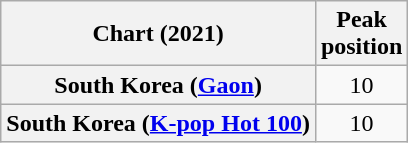<table class="wikitable sortable plainrowheaders" style="text-align:center">
<tr>
<th scope="col">Chart (2021)</th>
<th scope="col">Peak<br>position</th>
</tr>
<tr>
<th scope="row">South Korea (<a href='#'>Gaon</a>)</th>
<td>10</td>
</tr>
<tr>
<th scope="row">South Korea (<a href='#'>K-pop Hot 100</a>)</th>
<td>10</td>
</tr>
</table>
